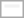<table style="border:1px #AAAAAA solid;">
<tr>
<th colspan=3 style="background-color:#F2F2F2;"></th>
</tr>
<tr>
<td></td>
<td></td>
<td></td>
</tr>
</table>
